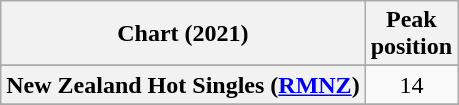<table class="wikitable sortable plainrowheaders" style="text-align:center">
<tr>
<th scope="col">Chart (2021)</th>
<th scope="col">Peak<br>position</th>
</tr>
<tr>
</tr>
<tr>
</tr>
<tr>
</tr>
<tr>
</tr>
<tr>
</tr>
<tr>
</tr>
<tr>
</tr>
<tr>
<th scope="row">New Zealand Hot Singles (<a href='#'>RMNZ</a>)</th>
<td>14</td>
</tr>
<tr>
</tr>
<tr>
</tr>
<tr>
</tr>
<tr>
</tr>
<tr>
</tr>
<tr>
</tr>
</table>
